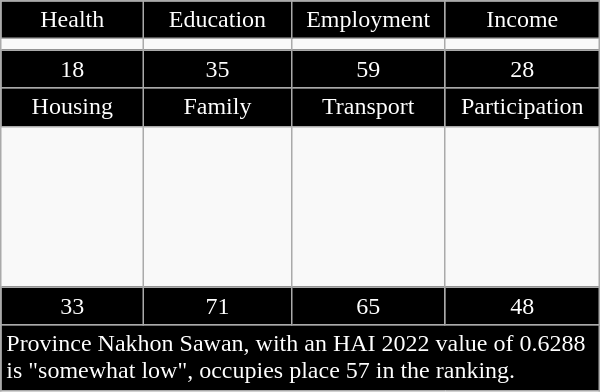<table class="wikitable floatright" style="width:400px;">
<tr>
<td style="text-align:center; width:100px; background:black; color:white;">Health</td>
<td style="text-align:center; width:100px; background:black; color:white;">Education</td>
<td style="text-align:center; width:100px; background:black; color:white;">Employment</td>
<td style="text-align:center; width:100px; background:black; color:white;">Income</td>
</tr>
<tr>
<td></td>
<td></td>
<td></td>
<td></td>
</tr>
<tr>
<td style="text-align:center; background:black; color:white;">18</td>
<td style="text-align:center; background:black; color:white;">35</td>
<td style="text-align:center; background:black; color:white;">59</td>
<td style="text-align:center; background:black; color:white;">28</td>
</tr>
<tr>
<td style="text-align:center; background:black; color:white;">Housing</td>
<td style="text-align:center; background:black; color:white;">Family</td>
<td style="text-align:center; background:black; color:white;">Transport</td>
<td style="text-align:center; background:black; color:white;">Participation</td>
</tr>
<tr>
<td style="height:100px;"></td>
<td></td>
<td></td>
<td></td>
</tr>
<tr>
<td style="text-align:center; background:black; color:white;">33</td>
<td style="text-align:center; background:black; color:white;">71</td>
<td style="text-align:center; background:black; color:white;">65</td>
<td style="text-align:center; background:black; color:white;">48</td>
</tr>
<tr>
<td colspan="4"; style="background:black; color:white;">Province Nakhon Sawan, with an HAI 2022 value of 0.6288 is "somewhat low", occupies place 57 in the ranking.</td>
</tr>
</table>
